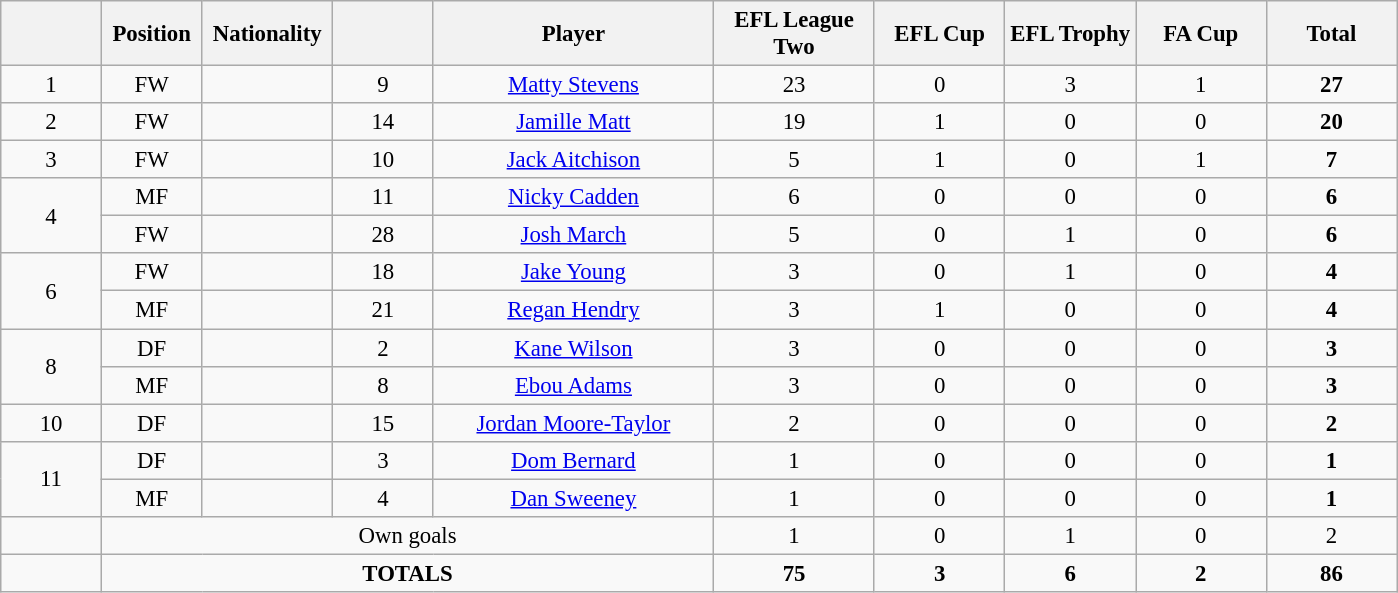<table class="wikitable" style="font-size: 95%; text-align: center;">
<tr>
<th width=60></th>
<th width=60>Position</th>
<th width=80>Nationality</th>
<th width=60></th>
<th width=180>Player</th>
<th width=100>EFL League Two</th>
<th width=80>EFL Cup</th>
<th width=80>EFL Trophy</th>
<th width=80>FA Cup</th>
<th width=80>Total</th>
</tr>
<tr>
<td rowspan=1>1</td>
<td>FW</td>
<td></td>
<td>9</td>
<td><a href='#'>Matty Stevens</a></td>
<td>23</td>
<td>0</td>
<td>3</td>
<td>1</td>
<td><strong>27</strong></td>
</tr>
<tr>
<td rowspan=1>2</td>
<td>FW</td>
<td></td>
<td>14</td>
<td><a href='#'>Jamille Matt</a></td>
<td>19</td>
<td>1</td>
<td>0</td>
<td>0</td>
<td><strong>20</strong></td>
</tr>
<tr>
<td rowspan=1>3</td>
<td>FW</td>
<td></td>
<td>10</td>
<td><a href='#'>Jack Aitchison</a></td>
<td>5</td>
<td>1</td>
<td>0</td>
<td>1</td>
<td><strong>7</strong></td>
</tr>
<tr>
<td rowspan=2>4</td>
<td>MF</td>
<td></td>
<td>11</td>
<td><a href='#'>Nicky Cadden</a></td>
<td>6</td>
<td>0</td>
<td>0</td>
<td>0</td>
<td><strong>6</strong></td>
</tr>
<tr>
<td>FW</td>
<td></td>
<td>28</td>
<td><a href='#'>Josh March</a></td>
<td>5</td>
<td>0</td>
<td>1</td>
<td>0</td>
<td><strong>6</strong></td>
</tr>
<tr>
<td rowspan=2>6</td>
<td>FW</td>
<td></td>
<td>18</td>
<td><a href='#'>Jake Young</a></td>
<td>3</td>
<td>0</td>
<td>1</td>
<td>0</td>
<td><strong>4</strong></td>
</tr>
<tr>
<td>MF</td>
<td></td>
<td>21</td>
<td><a href='#'>Regan Hendry</a></td>
<td>3</td>
<td>1</td>
<td>0</td>
<td>0</td>
<td><strong>4</strong></td>
</tr>
<tr>
<td rowspan=2>8</td>
<td>DF</td>
<td></td>
<td>2</td>
<td><a href='#'>Kane Wilson</a></td>
<td>3</td>
<td>0</td>
<td>0</td>
<td>0</td>
<td><strong>3</strong></td>
</tr>
<tr>
<td>MF</td>
<td></td>
<td>8</td>
<td><a href='#'>Ebou Adams</a></td>
<td>3</td>
<td>0</td>
<td>0</td>
<td>0</td>
<td><strong>3</strong></td>
</tr>
<tr>
<td rowspan=1>10</td>
<td>DF</td>
<td></td>
<td>15</td>
<td><a href='#'>Jordan Moore-Taylor</a></td>
<td>2</td>
<td>0</td>
<td>0</td>
<td>0</td>
<td><strong>2</strong></td>
</tr>
<tr>
<td rowspan=2>11</td>
<td>DF</td>
<td></td>
<td>3</td>
<td><a href='#'>Dom Bernard</a></td>
<td>1</td>
<td>0</td>
<td>0</td>
<td>0</td>
<td><strong>1</strong></td>
</tr>
<tr>
<td>MF</td>
<td></td>
<td>4</td>
<td><a href='#'>Dan Sweeney</a></td>
<td>1</td>
<td>0</td>
<td>0</td>
<td>0</td>
<td><strong>1</strong></td>
</tr>
<tr>
<td rowspan="1"></td>
<td colspan=4>Own goals</td>
<td>1</td>
<td>0</td>
<td>1</td>
<td>0</td>
<td>2</td>
</tr>
<tr>
<td rowspan="1"></td>
<td colspan=4><strong>TOTALS</strong></td>
<td><strong>75</strong></td>
<td><strong>3</strong></td>
<td><strong>6</strong></td>
<td><strong>2</strong></td>
<td><strong>86</strong></td>
</tr>
</table>
